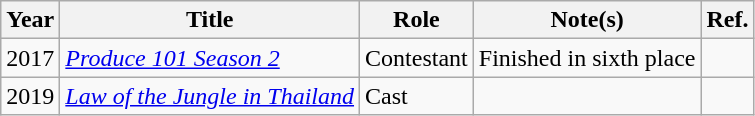<table class="wikitable">
<tr>
<th>Year</th>
<th>Title</th>
<th>Role</th>
<th>Note(s)</th>
<th>Ref.</th>
</tr>
<tr>
<td>2017</td>
<td><em><a href='#'>Produce 101 Season 2</a></em></td>
<td>Contestant</td>
<td>Finished in sixth place</td>
<td></td>
</tr>
<tr>
<td>2019</td>
<td><em><a href='#'>Law of the Jungle in Thailand</a></em></td>
<td>Cast</td>
<td></td>
<td></td>
</tr>
</table>
